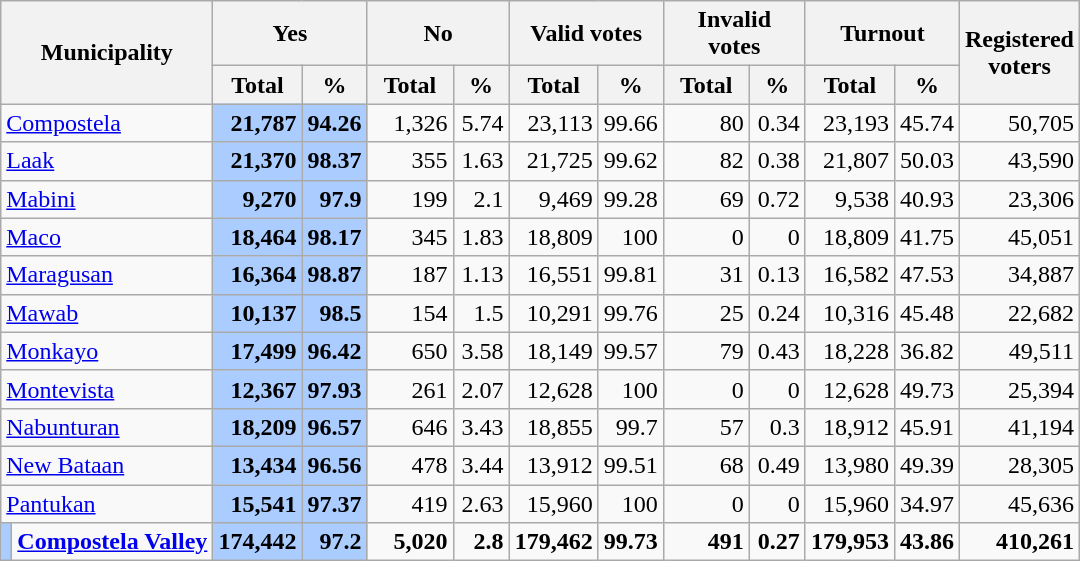<table class="wikitable sortable" style="text-align:right">
<tr>
<th colspan="2" rowspan="2"><strong>Municipality</strong></th>
<th colspan="2"><strong>Yes</strong></th>
<th colspan="2"><strong>No</strong></th>
<th colspan="2"><strong>Valid votes</strong></th>
<th colspan="2"><strong>Invalid votes</strong></th>
<th colspan="2"><strong>Turnout</strong></th>
<th rowspan="2"><strong>Registered<br>voters</strong></th>
</tr>
<tr>
<th width="50px">Total</th>
<th width="30px">%</th>
<th width="50px">Total</th>
<th width="30px">%</th>
<th width="50px">Total</th>
<th width="30px">%</th>
<th width="50px">Total</th>
<th width="30px">%</th>
<th width="50px">Total</th>
<th width="30px">%</th>
</tr>
<tr>
<td align="left" colspan="2"><a href='#'>Compostela</a></td>
<td bgcolor="#acf"><strong>21,787</strong></td>
<td bgcolor="#acf"><strong>94.26</strong></td>
<td>1,326</td>
<td>5.74</td>
<td>23,113</td>
<td>99.66</td>
<td>80</td>
<td>0.34</td>
<td>23,193</td>
<td>45.74</td>
<td>50,705</td>
</tr>
<tr>
<td align="left" colspan="2"><a href='#'>Laak</a></td>
<td bgcolor="#acf"><strong>21,370</strong></td>
<td bgcolor="#acf"><strong>98.37</strong></td>
<td>355</td>
<td>1.63</td>
<td>21,725</td>
<td>99.62</td>
<td>82</td>
<td>0.38</td>
<td>21,807</td>
<td>50.03</td>
<td>43,590</td>
</tr>
<tr>
<td align="left" colspan="2"><a href='#'>Mabini</a></td>
<td bgcolor="#acf"><strong>9,270</strong></td>
<td bgcolor="#acf"><strong>97.9</strong></td>
<td>199</td>
<td>2.1</td>
<td>9,469</td>
<td>99.28</td>
<td>69</td>
<td>0.72</td>
<td>9,538</td>
<td>40.93</td>
<td>23,306</td>
</tr>
<tr>
<td align="left" colspan="2"><a href='#'>Maco</a></td>
<td bgcolor="#acf"><strong>18,464</strong></td>
<td bgcolor="#acf"><strong>98.17</strong></td>
<td>345</td>
<td>1.83</td>
<td>18,809</td>
<td>100</td>
<td>0</td>
<td>0</td>
<td>18,809</td>
<td>41.75</td>
<td>45,051</td>
</tr>
<tr>
<td align="left" colspan="2"><a href='#'>Maragusan</a></td>
<td bgcolor="#acf"><strong>16,364</strong></td>
<td bgcolor="#acf"><strong>98.87</strong></td>
<td>187</td>
<td>1.13</td>
<td>16,551</td>
<td>99.81</td>
<td>31</td>
<td>0.13</td>
<td>16,582</td>
<td>47.53</td>
<td>34,887</td>
</tr>
<tr>
<td align="left" colspan="2"><a href='#'>Mawab</a></td>
<td bgcolor="#acf"><strong>10,137</strong></td>
<td bgcolor="#acf"><strong>98.5</strong></td>
<td>154</td>
<td>1.5</td>
<td>10,291</td>
<td>99.76</td>
<td>25</td>
<td>0.24</td>
<td>10,316</td>
<td>45.48</td>
<td>22,682</td>
</tr>
<tr>
<td align="left" colspan="2"><a href='#'>Monkayo</a></td>
<td bgcolor="#acf"><strong>17,499</strong></td>
<td bgcolor="#acf"><strong>96.42</strong></td>
<td>650</td>
<td>3.58</td>
<td>18,149</td>
<td>99.57</td>
<td>79</td>
<td>0.43</td>
<td>18,228</td>
<td>36.82</td>
<td>49,511</td>
</tr>
<tr>
<td align="left" colspan="2"><a href='#'>Montevista</a></td>
<td bgcolor="#acf"><strong>12,367</strong></td>
<td bgcolor="#acf"><strong>97.93</strong></td>
<td>261</td>
<td>2.07</td>
<td>12,628</td>
<td>100</td>
<td>0</td>
<td>0</td>
<td>12,628</td>
<td>49.73</td>
<td>25,394</td>
</tr>
<tr>
<td align="left" colspan="2"><a href='#'>Nabunturan</a></td>
<td bgcolor="#acf"><strong>18,209</strong></td>
<td bgcolor="#acf"><strong>96.57</strong></td>
<td>646</td>
<td>3.43</td>
<td>18,855</td>
<td>99.7</td>
<td>57</td>
<td>0.3</td>
<td>18,912</td>
<td>45.91</td>
<td>41,194</td>
</tr>
<tr>
<td align="left" colspan="2"><a href='#'>New Bataan</a></td>
<td bgcolor="#acf"><strong>13,434</strong></td>
<td bgcolor="#acf"><strong>96.56</strong></td>
<td>478</td>
<td>3.44</td>
<td>13,912</td>
<td>99.51</td>
<td>68</td>
<td>0.49</td>
<td>13,980</td>
<td>49.39</td>
<td>28,305</td>
</tr>
<tr>
<td align="left" colspan="2"><a href='#'>Pantukan</a></td>
<td bgcolor="#acf"><strong>15,541</strong></td>
<td bgcolor="#acf"><strong>97.37</strong></td>
<td>419</td>
<td>2.63</td>
<td>15,960</td>
<td>100</td>
<td>0</td>
<td>0</td>
<td>15,960</td>
<td>34.97</td>
<td>45,636</td>
</tr>
<tr class="sortbottom" style="font-weight:bold;">
<td bgcolor="#acf"></td>
<td align="left"><strong><a href='#'>Compostela Valley</a></strong></td>
<td bgcolor="#acf"><strong>174,442</strong></td>
<td bgcolor="#acf"><strong>97.2</strong></td>
<td>5,020</td>
<td>2.8</td>
<td>179,462</td>
<td>99.73</td>
<td>491</td>
<td>0.27</td>
<td>179,953</td>
<td>43.86</td>
<td>410,261</td>
</tr>
</table>
